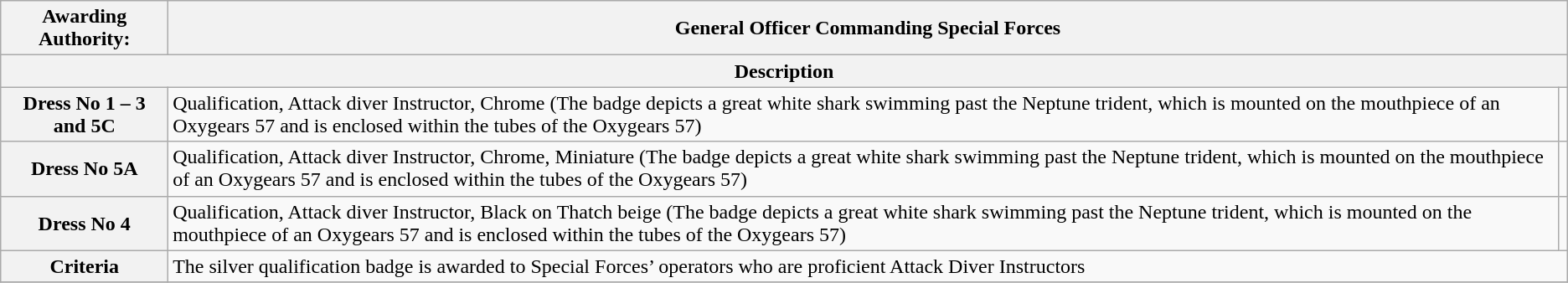<table class=wikitable style="text-align: left;">
<tr>
<th><strong>Awarding Authority</strong>:</th>
<th colspan="2">General Officer Commanding Special Forces</th>
</tr>
<tr>
<th colspan="3">Description</th>
</tr>
<tr>
<th>Dress No 1 – 3 and 5C</th>
<td>Qualification, Attack diver Instructor, Chrome (The badge depicts a great white shark swimming past the Neptune trident, which is mounted on the mouthpiece of an Oxygears 57 and is enclosed within the tubes of the Oxygears 57)</td>
<td></td>
</tr>
<tr>
<th>Dress No 5A</th>
<td>Qualification, Attack diver Instructor, Chrome, Miniature (The badge depicts a great white shark swimming past the Neptune trident, which is mounted on the mouthpiece of an Oxygears 57 and is enclosed within the tubes of the Oxygears 57)</td>
<td></td>
</tr>
<tr>
<th>Dress No 4</th>
<td>Qualification, Attack diver Instructor, Black on Thatch beige (The badge depicts a great white shark swimming past the Neptune trident, which is mounted on the mouthpiece of an Oxygears 57 and is enclosed within the tubes of the Oxygears 57)</td>
<td></td>
</tr>
<tr>
<th>Criteria</th>
<td colspan="2">The silver qualification badge is awarded to Special Forces’ operators who are proficient Attack Diver Instructors</td>
</tr>
<tr>
</tr>
</table>
